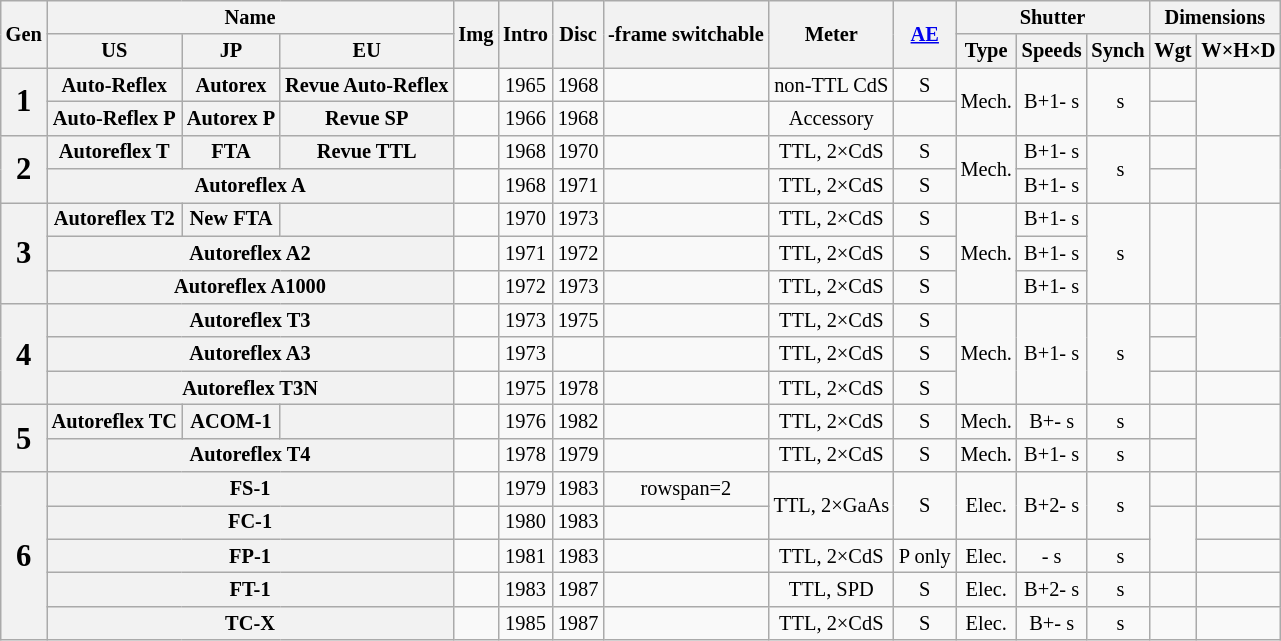<table class="wikitable" style="font-size:85%;text-align:center;">
<tr>
<th rowspan=2>Gen</th>
<th colspan=3>Name</th>
<th rowspan=2>Img</th>
<th rowspan=2>Intro</th>
<th rowspan=2>Disc</th>
<th rowspan=2>-frame switchable</th>
<th rowspan=2>Meter</th>
<th rowspan=2><a href='#'>AE</a></th>
<th colspan=3>Shutter</th>
<th colspan=2>Dimensions</th>
</tr>
<tr>
<th>US</th>
<th>JP</th>
<th>EU</th>
<th>Type</th>
<th>Speeds</th>
<th>Synch</th>
<th>Wgt</th>
<th>W×H×D</th>
</tr>
<tr>
<th style="font-size:150%;" rowspan=2>1</th>
<th>Auto-Reflex</th>
<th>Autorex</th>
<th>Revue Auto-Reflex</th>
<td></td>
<td>1965</td>
<td>1968</td>
<td></td>
<td>non-TTL CdS</td>
<td>S</td>
<td rowspan=2>Mech.</td>
<td rowspan=2>B+1- s</td>
<td rowspan=2> s</td>
<td></td>
<td rowspan=2></td>
</tr>
<tr>
<th>Auto-Reflex P</th>
<th>Autorex P</th>
<th>Revue SP</th>
<td></td>
<td>1966</td>
<td>1968</td>
<td></td>
<td>Accessory</td>
<td></td>
<td></td>
</tr>
<tr>
<th style="font-size:150%;" rowspan=2>2</th>
<th>Autoreflex T</th>
<th>FTA</th>
<th>Revue TTL</th>
<td></td>
<td>1968</td>
<td>1970</td>
<td></td>
<td>TTL, 2×CdS</td>
<td>S</td>
<td rowspan=2>Mech.</td>
<td>B+1- s</td>
<td rowspan=2> s</td>
<td></td>
<td rowspan=2></td>
</tr>
<tr>
<th colspan=3>Autoreflex A</th>
<td></td>
<td>1968</td>
<td>1971</td>
<td></td>
<td>TTL, 2×CdS</td>
<td>S</td>
<td>B+1- s</td>
<td></td>
</tr>
<tr>
<th style="font-size:150%;" rowspan=3>3</th>
<th>Autoreflex T2</th>
<th>New FTA</th>
<th></th>
<td></td>
<td>1970</td>
<td>1973</td>
<td></td>
<td>TTL, 2×CdS</td>
<td>S</td>
<td rowspan=3>Mech.</td>
<td>B+1- s</td>
<td rowspan=3> s</td>
<td rowspan=3></td>
<td rowspan=3></td>
</tr>
<tr>
<th colspan=3>Autoreflex A2</th>
<td></td>
<td>1971</td>
<td>1972</td>
<td></td>
<td>TTL, 2×CdS</td>
<td>S</td>
<td>B+1- s</td>
</tr>
<tr>
<th colspan=3>Autoreflex A1000</th>
<td></td>
<td>1972</td>
<td>1973</td>
<td></td>
<td>TTL, 2×CdS</td>
<td>S</td>
<td>B+1- s</td>
</tr>
<tr>
<th style="font-size:150%;" rowspan=3>4</th>
<th colspan=3>Autoreflex T3</th>
<td></td>
<td>1973</td>
<td>1975</td>
<td></td>
<td>TTL, 2×CdS</td>
<td>S</td>
<td rowspan=3>Mech.</td>
<td rowspan=3>B+1- s</td>
<td rowspan=3> s</td>
<td></td>
<td rowspan=2></td>
</tr>
<tr>
<th colspan=3>Autoreflex A3</th>
<td></td>
<td>1973</td>
<td></td>
<td></td>
<td>TTL, 2×CdS</td>
<td>S</td>
<td></td>
</tr>
<tr>
<th colspan=3>Autoreflex T3N</th>
<td></td>
<td>1975</td>
<td>1978</td>
<td></td>
<td>TTL, 2×CdS</td>
<td>S</td>
<td></td>
<td></td>
</tr>
<tr>
<th style="font-size:150%;" rowspan=2>5</th>
<th>Autoreflex TC</th>
<th>ACOM-1</th>
<th></th>
<td></td>
<td>1976</td>
<td>1982</td>
<td></td>
<td>TTL, 2×CdS</td>
<td>S</td>
<td>Mech.</td>
<td>B+- s</td>
<td> s</td>
<td></td>
<td rowspan=2></td>
</tr>
<tr>
<th colspan=3>Autoreflex T4</th>
<td></td>
<td>1978</td>
<td>1979</td>
<td></td>
<td>TTL, 2×CdS</td>
<td>S</td>
<td>Mech.</td>
<td>B+1- s</td>
<td> s</td>
<td></td>
</tr>
<tr>
<th style="font-size:150%;" rowspan=5>6</th>
<th colspan=3>FS-1</th>
<td></td>
<td>1979</td>
<td>1983</td>
<td>rowspan=2 </td>
<td rowspan=2>TTL, 2×GaAs</td>
<td rowspan=2>S</td>
<td rowspan=2>Elec.</td>
<td rowspan=2>B+2- s</td>
<td rowspan=2> s</td>
<td></td>
<td></td>
</tr>
<tr>
<th colspan=3>FC-1</th>
<td></td>
<td>1980</td>
<td>1983</td>
<td></td>
<td rowspan=2></td>
</tr>
<tr>
<th colspan=3>FP-1</th>
<td></td>
<td>1981</td>
<td>1983</td>
<td></td>
<td>TTL, 2×CdS</td>
<td>P only</td>
<td>Elec.</td>
<td>- s</td>
<td> s</td>
<td></td>
</tr>
<tr>
<th colspan=3>FT-1</th>
<td></td>
<td>1983</td>
<td>1987</td>
<td></td>
<td>TTL, SPD</td>
<td>S</td>
<td>Elec.</td>
<td>B+2- s</td>
<td> s</td>
<td></td>
<td></td>
</tr>
<tr>
<th colspan=3>TC-X</th>
<td></td>
<td>1985</td>
<td>1987</td>
<td></td>
<td>TTL, 2×CdS</td>
<td>S</td>
<td>Elec.</td>
<td>B+- s</td>
<td> s</td>
<td></td>
<td></td>
</tr>
</table>
